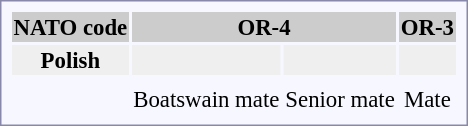<table style="border:1px solid #8888aa; background-color:#f7f8ff; padding:5px; font-size:95%; margin: 0px 12px 12px 0px;">
<tr style="background-color:#CCCCCC; text-align:center;">
<th>NATO code</th>
<th colspan=2>OR-4</th>
<th>OR-3</th>
</tr>
<tr style="text-align:center; background:#efefef;">
<th>Polish</th>
<td></td>
<td></td>
<td></td>
</tr>
<tr style="text-align:center;">
<td rowspan=2><strong></strong></td>
<td></td>
<td></td>
<td></td>
</tr>
<tr style="text-align:center;">
<td>Boatswain mate</td>
<td>Senior mate</td>
<td>Mate</td>
</tr>
</table>
